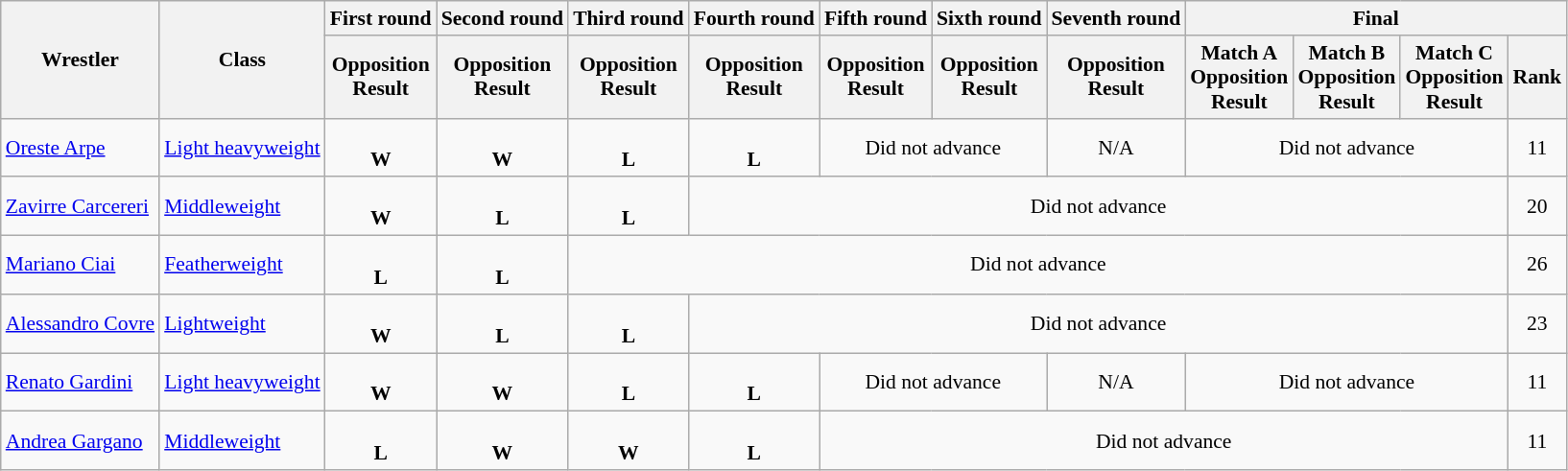<table class=wikitable style="font-size:90%">
<tr>
<th rowspan="2">Wrestler</th>
<th rowspan="2">Class</th>
<th>First round</th>
<th>Second round</th>
<th>Third round</th>
<th>Fourth round</th>
<th>Fifth round</th>
<th>Sixth round</th>
<th>Seventh round</th>
<th colspan="4">Final</th>
</tr>
<tr>
<th>Opposition<br>Result</th>
<th>Opposition<br>Result</th>
<th>Opposition<br>Result</th>
<th>Opposition<br>Result</th>
<th>Opposition<br>Result</th>
<th>Opposition<br>Result</th>
<th>Opposition<br>Result</th>
<th>Match A<br>Opposition<br>Result</th>
<th>Match B<br>Opposition<br>Result</th>
<th>Match C<br>Opposition<br>Result</th>
<th>Rank</th>
</tr>
<tr>
<td><a href='#'>Oreste Arpe</a></td>
<td><a href='#'>Light heavyweight</a></td>
<td align=center> <br> <strong>W</strong></td>
<td align=center> <br> <strong>W</strong></td>
<td align=center> <br> <strong>L</strong></td>
<td align=center> <br> <strong>L</strong></td>
<td align=center colspan=2>Did not advance</td>
<td align=center>N/A</td>
<td align=center colspan=3>Did not advance</td>
<td align=center>11</td>
</tr>
<tr>
<td><a href='#'>Zavirre Carcereri</a></td>
<td><a href='#'>Middleweight</a></td>
<td align=center> <br> <strong>W</strong></td>
<td align=center> <br> <strong>L</strong></td>
<td align=center> <br> <strong>L</strong></td>
<td align=center colspan=7>Did not advance</td>
<td align=center>20</td>
</tr>
<tr>
<td><a href='#'>Mariano Ciai</a></td>
<td><a href='#'>Featherweight</a></td>
<td align=center> <br> <strong>L</strong></td>
<td align=center> <br> <strong>L</strong></td>
<td align=center colspan=8>Did not advance</td>
<td align=center>26</td>
</tr>
<tr>
<td><a href='#'>Alessandro Covre</a></td>
<td><a href='#'>Lightweight</a></td>
<td align=center> <br> <strong>W</strong></td>
<td align=center> <br> <strong>L</strong></td>
<td align=center> <br> <strong>L</strong></td>
<td align=center colspan=7>Did not advance</td>
<td align=center>23</td>
</tr>
<tr>
<td><a href='#'>Renato Gardini</a></td>
<td><a href='#'>Light heavyweight</a></td>
<td align=center> <br> <strong>W</strong></td>
<td align=center> <br> <strong>W</strong></td>
<td align=center> <br> <strong>L</strong></td>
<td align=center> <br> <strong>L</strong></td>
<td align=center colspan=2>Did not advance</td>
<td align=center>N/A</td>
<td align=center colspan=3>Did not advance</td>
<td align=center>11</td>
</tr>
<tr>
<td><a href='#'>Andrea Gargano</a></td>
<td><a href='#'>Middleweight</a></td>
<td align=center> <br> <strong>L</strong></td>
<td align=center> <br> <strong>W</strong></td>
<td align=center> <br> <strong>W</strong></td>
<td align=center> <br> <strong>L</strong></td>
<td align=center colspan=6>Did not advance</td>
<td align=center>11</td>
</tr>
</table>
